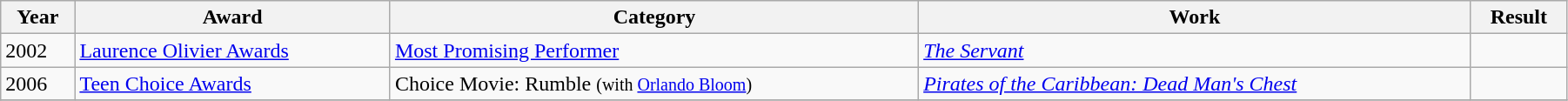<table class="wikitable sortable" width="95%">
<tr>
<th>Year</th>
<th>Award</th>
<th>Category</th>
<th>Work</th>
<th>Result</th>
</tr>
<tr>
<td>2002</td>
<td><a href='#'>Laurence Olivier Awards</a></td>
<td><a href='#'>Most Promising Performer</a></td>
<td><em><a href='#'>The Servant</a></em></td>
<td></td>
</tr>
<tr>
<td>2006</td>
<td><a href='#'>Teen Choice Awards</a></td>
<td>Choice Movie: Rumble <small>(with <a href='#'>Orlando Bloom</a>)</small></td>
<td><em><a href='#'>Pirates of the Caribbean: Dead Man's Chest</a></em></td>
<td></td>
</tr>
<tr>
</tr>
</table>
